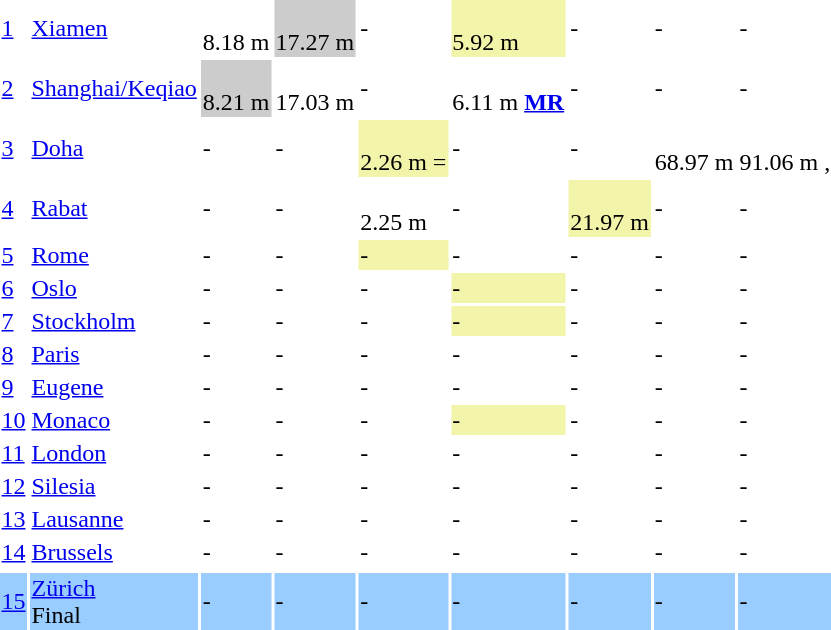<table>
<tr>
<td><a href='#'>1</a></td>
<td><a href='#'>Xiamen</a></td>
<td><br> 8.18 m</td>
<td bgcolor=#CCC><br> 17.27 m </td>
<td>-</td>
<td bgcolor=#F2F5A9><br> 5.92 m</td>
<td>-</td>
<td>-</td>
<td>-</td>
</tr>
<tr>
<td><a href='#'>2</a></td>
<td><a href='#'>Shanghai/Keqiao</a></td>
<td bgcolor=#CCC><br> 8.21 m </td>
<td><br> 17.03 m </td>
<td>-</td>
<td><br> 6.11 m <strong><a href='#'>MR</a></strong></td>
<td>-</td>
<td>-</td>
<td>-</td>
</tr>
<tr>
<td><a href='#'>3</a></td>
<td><a href='#'>Doha</a></td>
<td>-</td>
<td>-</td>
<td bgcolor=#F2F5A9><br> 2.26 m =</td>
<td>-</td>
<td>-</td>
<td><br> 68.97 m</td>
<td><br> 91.06 m , </td>
</tr>
<tr>
<td><a href='#'>4</a></td>
<td><a href='#'>Rabat</a></td>
<td>-</td>
<td>-</td>
<td><br> 2.25 m</td>
<td>-</td>
<td bgcolor=#F2F5A9><br> 21.97 m </td>
<td>-</td>
<td>-</td>
</tr>
<tr>
<td><a href='#'>5</a></td>
<td><a href='#'>Rome</a></td>
<td>-</td>
<td>-</td>
<td bgcolor=#F2F5A9>-</td>
<td>-</td>
<td>-</td>
<td>-</td>
<td>-</td>
</tr>
<tr>
<td><a href='#'>6</a></td>
<td><a href='#'>Oslo</a></td>
<td>-</td>
<td>-</td>
<td>-</td>
<td bgcolor=#F2F5A9>-</td>
<td>-</td>
<td>-</td>
<td>-</td>
</tr>
<tr>
<td><a href='#'>7</a></td>
<td><a href='#'>Stockholm</a></td>
<td>-</td>
<td>-</td>
<td>-</td>
<td bgcolor=#F2F5A9>-</td>
<td>-</td>
<td>-</td>
<td>-</td>
</tr>
<tr>
<td><a href='#'>8</a></td>
<td><a href='#'>Paris</a></td>
<td>-</td>
<td>-</td>
<td>-</td>
<td>-</td>
<td>-</td>
<td>-</td>
<td>-</td>
</tr>
<tr>
<td><a href='#'>9</a></td>
<td><a href='#'>Eugene</a></td>
<td>-</td>
<td>-</td>
<td>-</td>
<td>-</td>
<td>-</td>
<td>-</td>
<td>-</td>
</tr>
<tr>
<td><a href='#'>10</a></td>
<td><a href='#'>Monaco</a></td>
<td>-</td>
<td>-</td>
<td>-</td>
<td bgcolor=#F2F5A9>-</td>
<td>-</td>
<td>-</td>
<td>-</td>
</tr>
<tr>
<td><a href='#'>11</a></td>
<td><a href='#'>London</a></td>
<td>-</td>
<td>-</td>
<td>-</td>
<td>-</td>
<td>-</td>
<td>-</td>
<td>-</td>
</tr>
<tr>
<td><a href='#'>12</a></td>
<td><a href='#'>Silesia</a></td>
<td>-</td>
<td>-</td>
<td>-</td>
<td>-</td>
<td>-</td>
<td>-</td>
<td>-</td>
</tr>
<tr>
<td><a href='#'>13</a></td>
<td><a href='#'>Lausanne</a></td>
<td>-</td>
<td>-</td>
<td>-</td>
<td>-</td>
<td>-</td>
<td>-</td>
<td>-</td>
</tr>
<tr>
<td><a href='#'>14</a></td>
<td><a href='#'>Brussels</a></td>
<td>-</td>
<td>-</td>
<td>-</td>
<td>-</td>
<td>-</td>
<td>-</td>
<td>-</td>
</tr>
<tr>
</tr>
<tr bgcolor=#9acdff>
<td><a href='#'>15</a></td>
<td><a href='#'>Zürich</a><br>Final</td>
<td>-</td>
<td>-</td>
<td>-</td>
<td>-</td>
<td>-</td>
<td>-</td>
<td>-</td>
</tr>
<tr>
</tr>
</table>
